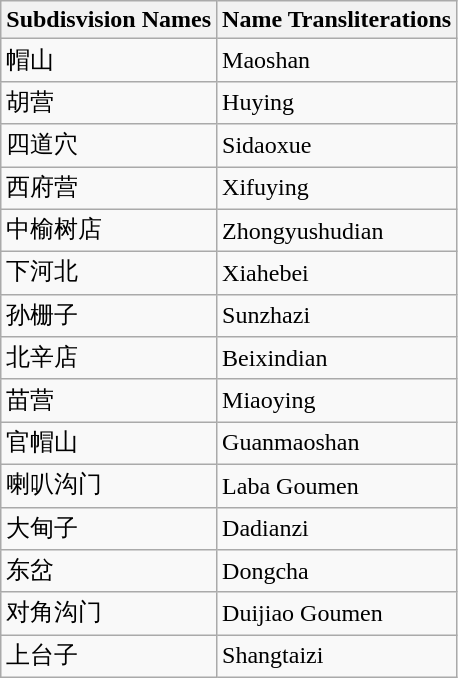<table class="wikitable sortable">
<tr>
<th>Subdisvision Names</th>
<th>Name Transliterations</th>
</tr>
<tr>
<td>帽山</td>
<td>Maoshan</td>
</tr>
<tr>
<td>胡营</td>
<td>Huying</td>
</tr>
<tr>
<td>四道穴</td>
<td>Sidaoxue</td>
</tr>
<tr>
<td>西府营</td>
<td>Xifuying</td>
</tr>
<tr>
<td>中榆树店</td>
<td>Zhongyushudian</td>
</tr>
<tr>
<td>下河北</td>
<td>Xiahebei</td>
</tr>
<tr>
<td>孙栅子</td>
<td>Sunzhazi</td>
</tr>
<tr>
<td>北辛店</td>
<td>Beixindian</td>
</tr>
<tr>
<td>苗营</td>
<td>Miaoying</td>
</tr>
<tr>
<td>官帽山</td>
<td>Guanmaoshan</td>
</tr>
<tr>
<td>喇叭沟门</td>
<td>Laba Goumen</td>
</tr>
<tr>
<td>大甸子</td>
<td>Dadianzi</td>
</tr>
<tr>
<td>东岔</td>
<td>Dongcha</td>
</tr>
<tr>
<td>对角沟门</td>
<td>Duijiao Goumen</td>
</tr>
<tr>
<td>上台子</td>
<td>Shangtaizi</td>
</tr>
</table>
